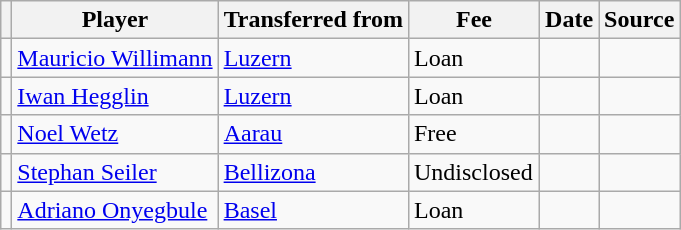<table class="wikitable plainrowheaders sortable">
<tr>
<th></th>
<th scope="col">Player</th>
<th>Transferred from</th>
<th style="width: 80px;">Fee</th>
<th scope="col">Date</th>
<th scope="col">Source</th>
</tr>
<tr>
<td align="center"></td>
<td> <a href='#'>Mauricio Willimann</a></td>
<td> <a href='#'>Luzern</a></td>
<td>Loan</td>
<td></td>
<td></td>
</tr>
<tr>
<td align="center"></td>
<td> <a href='#'>Iwan Hegglin</a></td>
<td> <a href='#'>Luzern</a></td>
<td>Loan</td>
<td></td>
<td></td>
</tr>
<tr>
<td align="center"></td>
<td> <a href='#'>Noel Wetz</a></td>
<td> <a href='#'>Aarau</a></td>
<td>Free</td>
<td></td>
<td></td>
</tr>
<tr>
<td align="center"></td>
<td> <a href='#'>Stephan Seiler</a></td>
<td> <a href='#'>Bellizona</a></td>
<td>Undisclosed</td>
<td></td>
<td></td>
</tr>
<tr>
<td align="center"></td>
<td> <a href='#'>Adriano Onyegbule</a></td>
<td> <a href='#'>Basel</a></td>
<td>Loan</td>
<td></td>
<td></td>
</tr>
</table>
